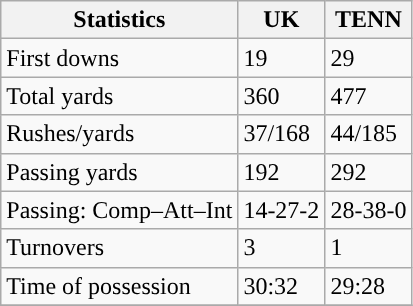<table class="wikitable" style="float: left;">
<tr>
<th>Statistics</th>
<th>UK</th>
<th>TENN</th>
</tr>
<tr>
<td>First downs</td>
<td>19</td>
<td>29</td>
</tr>
<tr>
<td>Total yards</td>
<td>360</td>
<td>477</td>
</tr>
<tr>
<td>Rushes/yards</td>
<td>37/168</td>
<td>44/185</td>
</tr>
<tr>
<td>Passing yards</td>
<td>192</td>
<td>292</td>
</tr>
<tr>
<td>Passing: Comp–Att–Int</td>
<td>14-27-2</td>
<td>28-38-0</td>
</tr>
<tr>
<td>Turnovers</td>
<td>3</td>
<td>1</td>
</tr>
<tr>
<td>Time of possession</td>
<td>30:32</td>
<td>29:28</td>
</tr>
<tr>
</tr>
</table>
